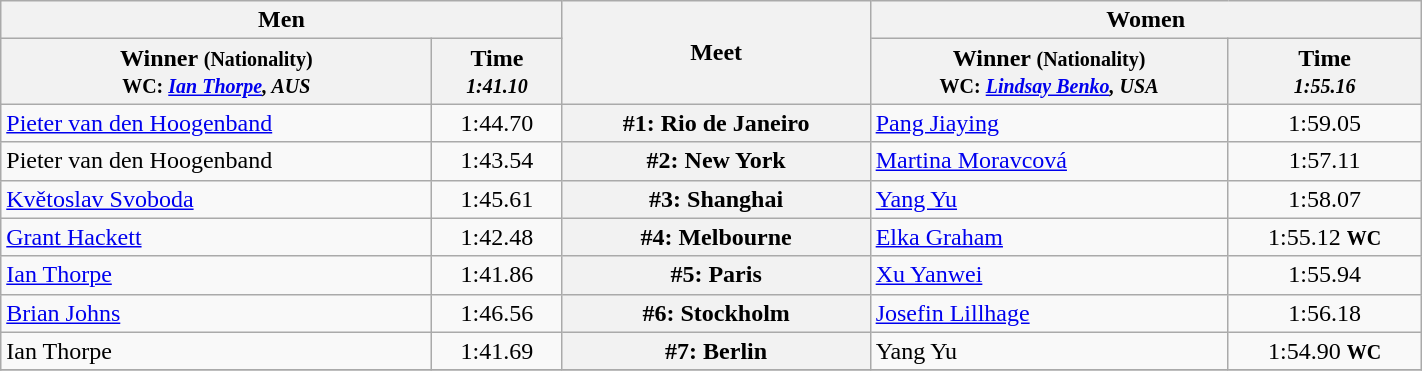<table class=wikitable width="75%">
<tr>
<th colspan="2">Men</th>
<th rowspan="2">Meet</th>
<th colspan="2">Women</th>
</tr>
<tr>
<th>Winner <small>(Nationality) <br> WC: <em><a href='#'>Ian Thorpe</a>, AUS</em></small></th>
<th>Time <br><small> <em>1:41.10</em> </small></th>
<th>Winner <small>(Nationality) <br> WC: <em><a href='#'>Lindsay Benko</a>, USA</em> </small></th>
<th>Time <small><br> <em>1:55.16</em> </small></th>
</tr>
<tr>
<td> <a href='#'>Pieter van den Hoogenband</a></td>
<td align=center>1:44.70</td>
<th>#1: Rio de Janeiro</th>
<td> <a href='#'>Pang Jiaying</a></td>
<td align=center>1:59.05</td>
</tr>
<tr>
<td> Pieter van den Hoogenband</td>
<td align=center>1:43.54</td>
<th>#2: New York</th>
<td> <a href='#'>Martina Moravcová</a></td>
<td align=center>1:57.11</td>
</tr>
<tr>
<td> <a href='#'>Květoslav Svoboda</a></td>
<td align=center>1:45.61</td>
<th>#3: Shanghai</th>
<td> <a href='#'>Yang Yu</a></td>
<td align=center>1:58.07</td>
</tr>
<tr>
<td> <a href='#'>Grant Hackett</a></td>
<td align=center>1:42.48</td>
<th>#4: Melbourne</th>
<td> <a href='#'>Elka Graham</a></td>
<td align=center>1:55.12 <small><strong>WC</strong></small></td>
</tr>
<tr>
<td> <a href='#'>Ian Thorpe</a></td>
<td align=center>1:41.86</td>
<th>#5: Paris</th>
<td> <a href='#'>Xu Yanwei</a></td>
<td align=center>1:55.94</td>
</tr>
<tr>
<td> <a href='#'>Brian Johns</a></td>
<td align=center>1:46.56</td>
<th>#6: Stockholm</th>
<td> <a href='#'>Josefin Lillhage</a></td>
<td align=center>1:56.18</td>
</tr>
<tr>
<td> Ian Thorpe</td>
<td align=center>1:41.69</td>
<th>#7: Berlin</th>
<td> Yang Yu</td>
<td align=center>1:54.90 <small><strong>WC</strong></small></td>
</tr>
<tr>
</tr>
</table>
